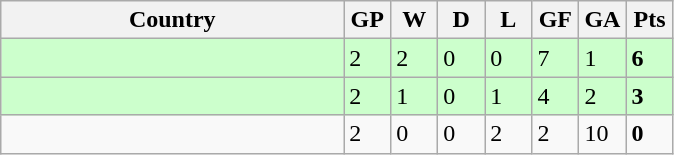<table class="wikitable">
<tr>
<th width="51%"><strong>Country</strong></th>
<th width="7%"><strong>GP</strong></th>
<th width="7%"><strong>W</strong></th>
<th width="7%"><strong>D</strong></th>
<th width="7%"><strong>L</strong></th>
<th width="7%"><strong>GF</strong></th>
<th width="7%"><strong>GA</strong></th>
<th width="7%"><strong>Pts</strong></th>
</tr>
<tr style="background:#ccffcc;">
<td></td>
<td>2</td>
<td>2</td>
<td>0</td>
<td>0</td>
<td>7</td>
<td>1</td>
<td><strong>6</strong></td>
</tr>
<tr style="background:#ccffcc;">
<td></td>
<td>2</td>
<td>1</td>
<td>0</td>
<td>1</td>
<td>4</td>
<td>2</td>
<td><strong>3</strong></td>
</tr>
<tr>
<td></td>
<td>2</td>
<td>0</td>
<td>0</td>
<td>2</td>
<td>2</td>
<td>10</td>
<td><strong>0</strong></td>
</tr>
</table>
